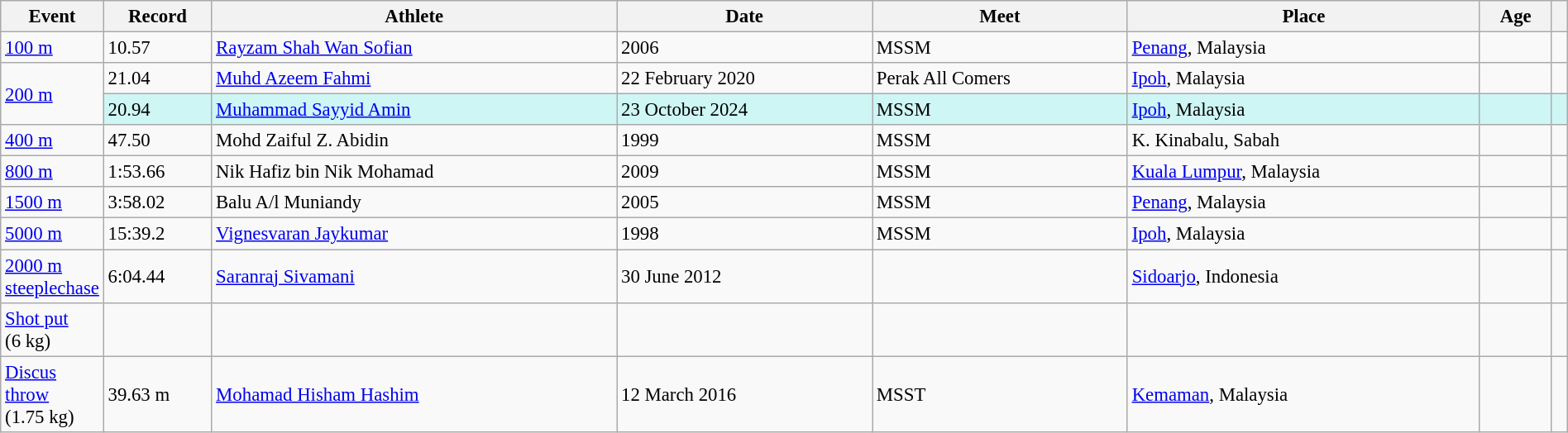<table class="wikitable" style="font-size:95%; width: 100%;">
<tr>
<th width=50>Event</th>
<th width=80>Record</th>
<th>Athlete</th>
<th>Date</th>
<th>Meet</th>
<th>Place</th>
<th>Age</th>
<th></th>
</tr>
<tr>
<td><a href='#'>100 m</a></td>
<td>10.57</td>
<td><a href='#'>Rayzam Shah Wan Sofian</a></td>
<td>2006</td>
<td>MSSM</td>
<td><a href='#'>Penang</a>, Malaysia</td>
<td></td>
<td></td>
</tr>
<tr>
<td rowspan=2><a href='#'>200 m</a></td>
<td>21.04 </td>
<td><a href='#'>Muhd Azeem Fahmi</a></td>
<td>22 February 2020</td>
<td>Perak All Comers</td>
<td><a href='#'>Ipoh</a>, Malaysia</td>
<td></td>
<td></td>
</tr>
<tr bgcolor=#CEF6F5>
<td>20.94 </td>
<td><a href='#'>Muhammad Sayyid Amin</a></td>
<td>23 October 2024</td>
<td>MSSM</td>
<td><a href='#'>Ipoh</a>, Malaysia</td>
<td></td>
<td></td>
</tr>
<tr>
<td><a href='#'>400 m</a></td>
<td>47.50</td>
<td>Mohd Zaiful Z. Abidin</td>
<td>1999</td>
<td>MSSM</td>
<td>K. Kinabalu, Sabah</td>
<td></td>
<td></td>
</tr>
<tr>
<td><a href='#'>800 m</a></td>
<td>1:53.66</td>
<td>Nik Hafiz bin Nik Mohamad</td>
<td>2009</td>
<td>MSSM</td>
<td><a href='#'>Kuala Lumpur</a>, Malaysia</td>
<td></td>
<td></td>
</tr>
<tr>
<td><a href='#'>1500 m</a></td>
<td>3:58.02</td>
<td>Balu A/l Muniandy</td>
<td>2005</td>
<td>MSSM</td>
<td><a href='#'>Penang</a>, Malaysia</td>
<td></td>
</tr>
<tr>
<td><a href='#'>5000 m</a></td>
<td>15:39.2</td>
<td><a href='#'>Vignesvaran Jaykumar</a></td>
<td>1998</td>
<td>MSSM</td>
<td><a href='#'>Ipoh</a>, Malaysia</td>
<td></td>
<td></td>
</tr>
<tr>
<td><a href='#'>2000 m steeplechase</a></td>
<td>6:04.44</td>
<td><a href='#'>Saranraj Sivamani</a></td>
<td>30 June 2012</td>
<td></td>
<td><a href='#'>Sidoarjo</a>, Indonesia</td>
<td></td>
<td></td>
</tr>
<tr>
<td><a href='#'>Shot put</a> (6 kg)</td>
<td></td>
<td></td>
<td></td>
<td></td>
<td></td>
<td></td>
<td></td>
</tr>
<tr>
<td><a href='#'>Discus throw</a> (1.75 kg)</td>
<td>39.63 m</td>
<td><a href='#'>Mohamad Hisham Hashim</a></td>
<td>12 March 2016</td>
<td>MSST</td>
<td><a href='#'>Kemaman</a>, Malaysia</td>
<td></td>
<td></td>
</tr>
</table>
